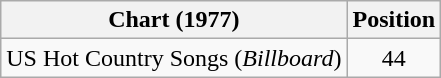<table class="wikitable">
<tr>
<th>Chart (1977)</th>
<th>Position</th>
</tr>
<tr>
<td>US Hot Country Songs (<em>Billboard</em>)</td>
<td align="center">44</td>
</tr>
</table>
